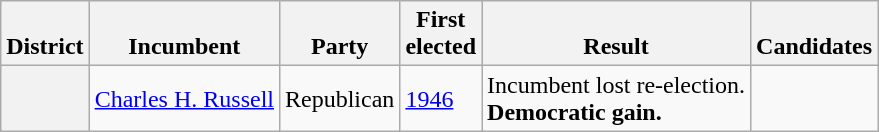<table class=wikitable>
<tr valign=bottom>
<th>District</th>
<th>Incumbent</th>
<th>Party</th>
<th>First<br>elected</th>
<th>Result</th>
<th>Candidates</th>
</tr>
<tr>
<th></th>
<td><a href='#'>Charles H. Russell</a></td>
<td>Republican</td>
<td><a href='#'>1946</a></td>
<td>Incumbent lost re-election.<br><strong>Democratic gain.</strong></td>
<td nowrap></td>
</tr>
</table>
